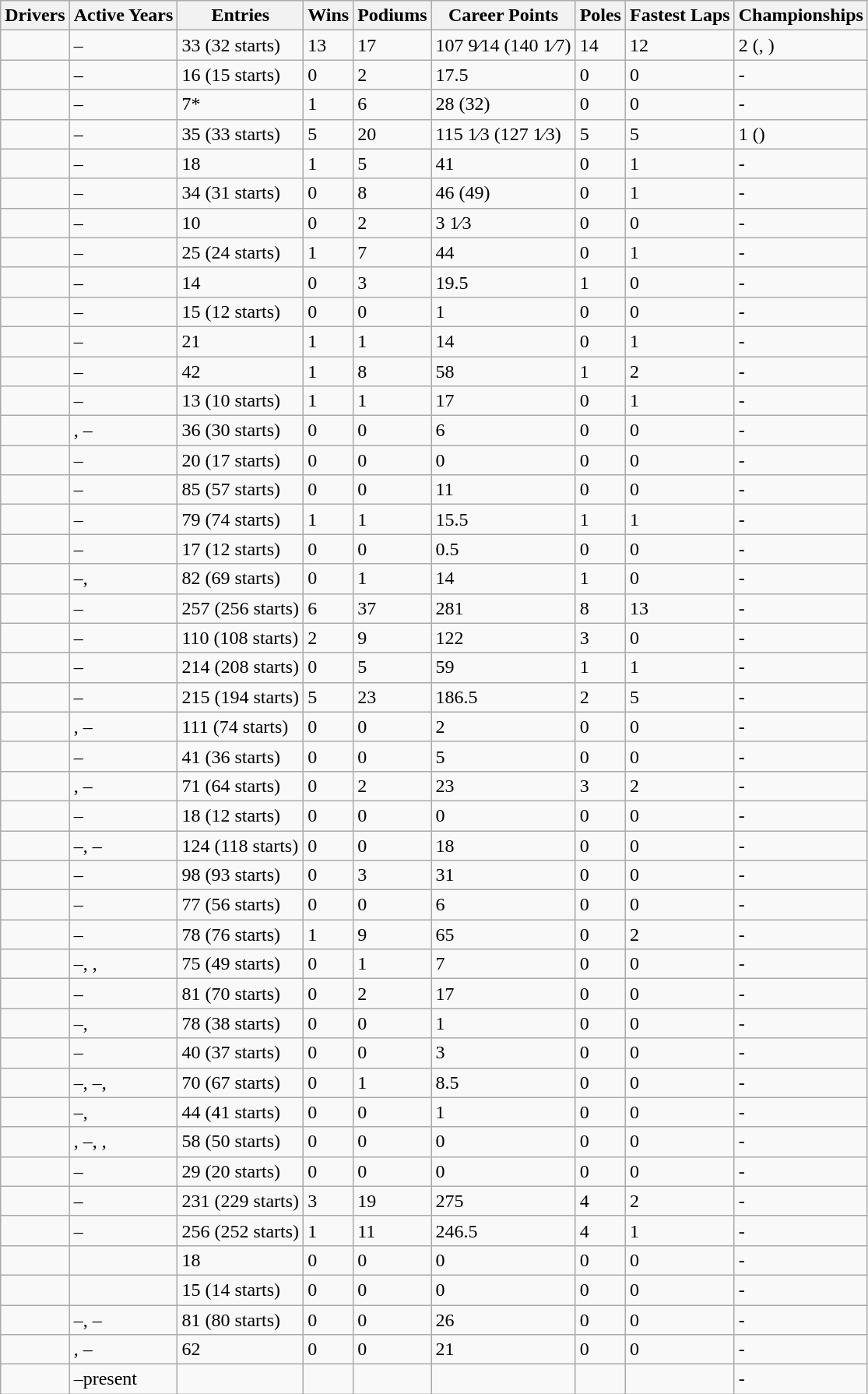<table class="wikitable sortable" border="1">
<tr>
<th scope="col">Drivers</th>
<th scope="col">Active Years</th>
<th scope="col">Entries</th>
<th scope="col">Wins</th>
<th scope="col">Podiums</th>
<th scope="col">Career Points</th>
<th scope="col">Poles</th>
<th scope="col">Fastest Laps</th>
<th scope="col">Championships</th>
</tr>
<tr>
<td></td>
<td>–</td>
<td>33 (32 starts)</td>
<td>13</td>
<td>17</td>
<td>107 9⁄14 (140 1⁄7)</td>
<td>14</td>
<td>12</td>
<td>2 (, )</td>
</tr>
<tr>
<td></td>
<td>–</td>
<td>16 (15 starts)</td>
<td>0</td>
<td>2</td>
<td>17.5</td>
<td>0</td>
<td>0</td>
<td>-</td>
</tr>
<tr>
<td></td>
<td>–</td>
<td>7*</td>
<td>1</td>
<td>6</td>
<td>28 (32)</td>
<td>0</td>
<td>0</td>
<td>-</td>
</tr>
<tr>
<td></td>
<td>–</td>
<td>35 (33 starts)</td>
<td>5</td>
<td>20</td>
<td>115 1⁄3 (127 1⁄3)</td>
<td>5</td>
<td>5</td>
<td>1 ()</td>
</tr>
<tr>
<td> </td>
<td>–</td>
<td>18</td>
<td>1</td>
<td>5</td>
<td>41</td>
<td>0</td>
<td>1</td>
<td>-</td>
</tr>
<tr>
<td></td>
<td>–</td>
<td>34 (31 starts)</td>
<td>0</td>
<td>8</td>
<td>46 (49)</td>
<td>0</td>
<td>1</td>
<td>-</td>
</tr>
<tr>
<td></td>
<td>–</td>
<td>10</td>
<td>0</td>
<td>2</td>
<td>3 1⁄3</td>
<td>0</td>
<td>0</td>
<td>-</td>
</tr>
<tr>
<td> </td>
<td>–</td>
<td>25 (24 starts)</td>
<td>1</td>
<td>7</td>
<td>44</td>
<td>0</td>
<td>1</td>
<td>-</td>
</tr>
<tr>
<td></td>
<td>–</td>
<td>14</td>
<td>0</td>
<td>3</td>
<td>19.5</td>
<td>1</td>
<td>0</td>
<td>-</td>
</tr>
<tr>
<td></td>
<td>–</td>
<td>15 (12 starts)</td>
<td>0</td>
<td>0</td>
<td>1</td>
<td>0</td>
<td>0</td>
<td>-</td>
</tr>
<tr>
<td> </td>
<td>–</td>
<td>21</td>
<td>1</td>
<td>1</td>
<td>14</td>
<td>0</td>
<td>1</td>
<td>-</td>
</tr>
<tr>
<td> </td>
<td>–</td>
<td>42</td>
<td>1</td>
<td>8</td>
<td>58</td>
<td>1</td>
<td>2</td>
<td>-</td>
</tr>
<tr>
<td> </td>
<td>–</td>
<td>13 (10 starts)</td>
<td>1</td>
<td>1</td>
<td>17</td>
<td>0</td>
<td>1</td>
<td>-</td>
</tr>
<tr>
<td></td>
<td>, –</td>
<td>36 (30 starts)</td>
<td>0</td>
<td>0</td>
<td>6</td>
<td>0</td>
<td>0</td>
<td>-</td>
</tr>
<tr>
<td></td>
<td>–</td>
<td>20 (17 starts)</td>
<td>0</td>
<td>0</td>
<td>0</td>
<td>0</td>
<td>0</td>
<td>-</td>
</tr>
<tr>
<td></td>
<td>–</td>
<td>85 (57 starts)</td>
<td>0</td>
<td>0</td>
<td>11</td>
<td>0</td>
<td>0</td>
<td>-</td>
</tr>
<tr>
<td> </td>
<td>–</td>
<td>79 (74 starts)</td>
<td>1</td>
<td>1</td>
<td>15.5</td>
<td>1</td>
<td>1</td>
<td>-</td>
</tr>
<tr>
<td></td>
<td>–</td>
<td>17 (12 starts)</td>
<td>0</td>
<td>0</td>
<td>0.5</td>
<td>0</td>
<td>0</td>
<td>-</td>
</tr>
<tr>
<td></td>
<td>–, </td>
<td>82 (69 starts)</td>
<td>0</td>
<td>1</td>
<td>14</td>
<td>1</td>
<td>0</td>
<td>-</td>
</tr>
<tr>
<td></td>
<td>–</td>
<td>257 (256 starts)</td>
<td>6</td>
<td>37</td>
<td>281</td>
<td>8</td>
<td>13</td>
<td>-</td>
</tr>
<tr>
<td></td>
<td>–</td>
<td>110 (108 starts)</td>
<td>2</td>
<td>9</td>
<td>122</td>
<td>3</td>
<td>0</td>
<td>-</td>
</tr>
<tr>
<td></td>
<td>–</td>
<td>214 (208 starts)</td>
<td>0</td>
<td>5</td>
<td>59</td>
<td>1</td>
<td>1</td>
<td>-</td>
</tr>
<tr>
<td></td>
<td>–</td>
<td>215 (194 starts)</td>
<td>5</td>
<td>23</td>
<td>186.5</td>
<td>2</td>
<td>5</td>
<td>-</td>
</tr>
<tr>
<td></td>
<td>, –</td>
<td>111 (74 starts)</td>
<td>0</td>
<td>0</td>
<td>2</td>
<td>0</td>
<td>0</td>
<td>-</td>
</tr>
<tr>
<td></td>
<td>–</td>
<td>41 (36 starts)</td>
<td>0</td>
<td>0</td>
<td>5</td>
<td>0</td>
<td>0</td>
<td>-</td>
</tr>
<tr>
<td></td>
<td>, –</td>
<td>71 (64 starts)</td>
<td>0</td>
<td>2</td>
<td>23</td>
<td>3</td>
<td>2</td>
<td>-</td>
</tr>
<tr>
<td></td>
<td>–</td>
<td>18 (12 starts)</td>
<td>0</td>
<td>0</td>
<td>0</td>
<td>0</td>
<td>0</td>
<td>-</td>
</tr>
<tr>
<td></td>
<td>–, –</td>
<td>124 (118 starts)</td>
<td>0</td>
<td>0</td>
<td>18</td>
<td>0</td>
<td>0</td>
<td>-</td>
</tr>
<tr>
<td></td>
<td>–</td>
<td>98 (93 starts)</td>
<td>0</td>
<td>3</td>
<td>31</td>
<td>0</td>
<td>0</td>
<td>-</td>
</tr>
<tr>
<td></td>
<td>–</td>
<td>77 (56 starts)</td>
<td>0</td>
<td>0</td>
<td>6</td>
<td>0</td>
<td>0</td>
<td>-</td>
</tr>
<tr>
<td> </td>
<td>–</td>
<td>78 (76 starts)</td>
<td>1</td>
<td>9</td>
<td>65</td>
<td>0</td>
<td>2</td>
<td>-</td>
</tr>
<tr>
<td></td>
<td>–, , </td>
<td>75 (49 starts)</td>
<td>0</td>
<td>1</td>
<td>7</td>
<td>0</td>
<td>0</td>
<td>-</td>
</tr>
<tr>
<td></td>
<td>–</td>
<td>81 (70 starts)</td>
<td>0</td>
<td>2</td>
<td>17</td>
<td>0</td>
<td>0</td>
<td>-</td>
</tr>
<tr>
<td></td>
<td>–, </td>
<td>78 (38 starts)</td>
<td>0</td>
<td>0</td>
<td>1</td>
<td>0</td>
<td>0</td>
<td>-</td>
</tr>
<tr>
<td></td>
<td>–</td>
<td>40 (37 starts)</td>
<td>0</td>
<td>0</td>
<td>3</td>
<td>0</td>
<td>0</td>
<td>-</td>
</tr>
<tr>
<td></td>
<td>–, –, </td>
<td>70 (67 starts)</td>
<td>0</td>
<td>1</td>
<td>8.5</td>
<td>0</td>
<td>0</td>
<td>-</td>
</tr>
<tr>
<td></td>
<td>–, </td>
<td>44 (41 starts)</td>
<td>0</td>
<td>0</td>
<td>1</td>
<td>0</td>
<td>0</td>
<td>-</td>
</tr>
<tr>
<td></td>
<td>, –, , </td>
<td>58 (50 starts)</td>
<td>0</td>
<td>0</td>
<td>0</td>
<td>0</td>
<td>0</td>
<td>-</td>
</tr>
<tr>
<td></td>
<td>–</td>
<td>29 (20 starts)</td>
<td>0</td>
<td>0</td>
<td>0</td>
<td>0</td>
<td>0</td>
<td>-</td>
</tr>
<tr>
<td></td>
<td>–</td>
<td>231 (229 starts)</td>
<td>3</td>
<td>19</td>
<td>275</td>
<td>4</td>
<td>2</td>
<td>-</td>
</tr>
<tr>
<td></td>
<td>–</td>
<td>256 (252 starts)</td>
<td>1</td>
<td>11</td>
<td>246.5</td>
<td>4</td>
<td>1</td>
<td>-</td>
</tr>
<tr>
<td></td>
<td></td>
<td>18</td>
<td>0</td>
<td>0</td>
<td>0</td>
<td>0</td>
<td>0</td>
<td>-</td>
</tr>
<tr>
<td></td>
<td></td>
<td>15 (14 starts)</td>
<td>0</td>
<td>0</td>
<td>0</td>
<td>0</td>
<td>0</td>
<td>-</td>
</tr>
<tr>
<td></td>
<td>–, –</td>
<td>81 (80 starts)</td>
<td>0</td>
<td>0</td>
<td>26</td>
<td>0</td>
<td>0</td>
<td>-</td>
</tr>
<tr>
<td></td>
<td>, –</td>
<td>62</td>
<td>0</td>
<td>0</td>
<td>21</td>
<td>0</td>
<td>0</td>
<td>-</td>
</tr>
<tr>
<td></td>
<td>–present</td>
<td></td>
<td></td>
<td></td>
<td></td>
<td></td>
<td></td>
<td>-</td>
</tr>
</table>
